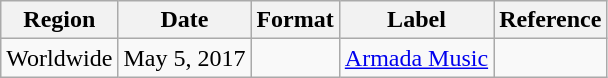<table class="wikitable">
<tr>
<th>Region</th>
<th>Date</th>
<th>Format</th>
<th>Label</th>
<th>Reference</th>
</tr>
<tr>
<td>Worldwide</td>
<td>May 5, 2017</td>
<td></td>
<td><a href='#'>Armada Music</a></td>
<td></td>
</tr>
</table>
